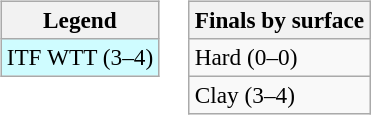<table>
<tr valign=top>
<td><br><table class="wikitable" style=font-size:97%>
<tr>
<th>Legend</th>
</tr>
<tr style="background:#cffcff;">
<td>ITF WTT (3–4)</td>
</tr>
</table>
</td>
<td><br><table class="wikitable" style=font-size:97%>
<tr>
<th>Finals by surface</th>
</tr>
<tr>
<td>Hard (0–0)</td>
</tr>
<tr>
<td>Clay (3–4)</td>
</tr>
</table>
</td>
</tr>
</table>
